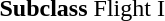<table>
<tr>
<th>Subclass</th>
<td>Flight I<br></td>
</tr>
</table>
